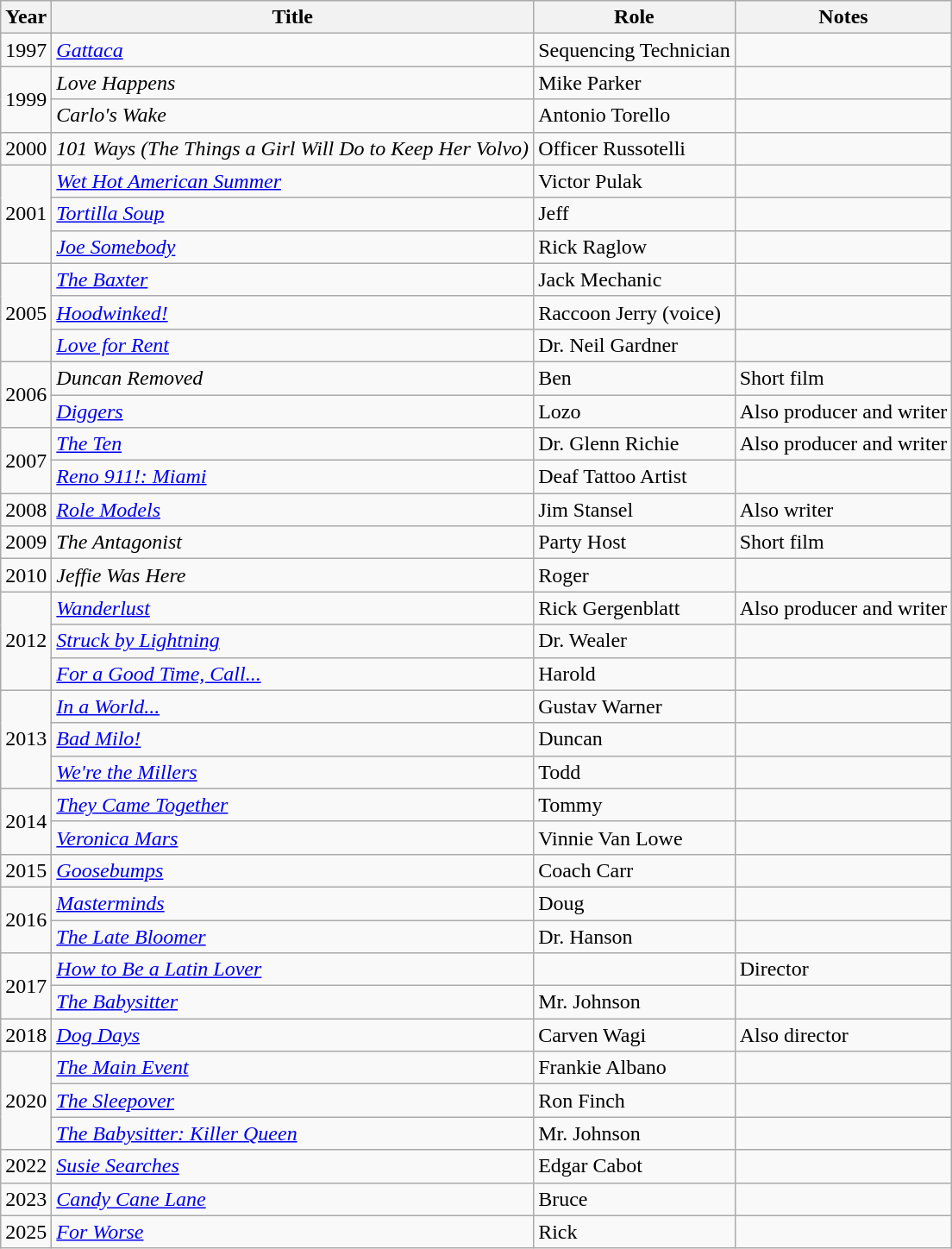<table class="wikitable sortable">
<tr>
<th>Year</th>
<th>Title</th>
<th>Role</th>
<th class="unsortable">Notes</th>
</tr>
<tr>
<td>1997</td>
<td><em><a href='#'>Gattaca</a></em></td>
<td>Sequencing Technician</td>
<td></td>
</tr>
<tr>
<td rowspan="2">1999</td>
<td><em>Love Happens</em></td>
<td>Mike Parker</td>
<td></td>
</tr>
<tr>
<td><em>Carlo's Wake</em></td>
<td>Antonio Torello</td>
<td></td>
</tr>
<tr>
<td>2000</td>
<td><em>101 Ways (The Things a Girl Will Do to Keep Her Volvo)</em></td>
<td>Officer Russotelli</td>
<td></td>
</tr>
<tr>
<td rowspan="3">2001</td>
<td><em><a href='#'>Wet Hot American Summer</a></em></td>
<td>Victor Pulak</td>
<td></td>
</tr>
<tr>
<td><em><a href='#'>Tortilla Soup</a></em></td>
<td>Jeff</td>
<td></td>
</tr>
<tr>
<td><em><a href='#'>Joe Somebody</a></em></td>
<td>Rick Raglow</td>
<td></td>
</tr>
<tr>
<td rowspan="3">2005</td>
<td data-sort-value="Baxter, The"><em><a href='#'>The Baxter</a></em></td>
<td>Jack Mechanic</td>
<td></td>
</tr>
<tr>
<td><em><a href='#'>Hoodwinked!</a></em></td>
<td>Raccoon Jerry (voice)</td>
<td></td>
</tr>
<tr>
<td><em><a href='#'>Love for Rent</a></em></td>
<td>Dr. Neil Gardner</td>
<td></td>
</tr>
<tr>
<td rowspan="2">2006</td>
<td><em>Duncan Removed</em></td>
<td>Ben</td>
<td>Short film</td>
</tr>
<tr>
<td><em><a href='#'>Diggers</a></em></td>
<td>Lozo</td>
<td>Also producer and writer</td>
</tr>
<tr>
<td rowspan="2">2007</td>
<td data-sort-value="Ten, The"><em><a href='#'>The Ten</a></em></td>
<td>Dr. Glenn Richie</td>
<td>Also producer and writer</td>
</tr>
<tr>
<td><em><a href='#'>Reno 911!: Miami</a></em></td>
<td>Deaf Tattoo Artist</td>
<td></td>
</tr>
<tr>
<td>2008</td>
<td><em><a href='#'>Role Models</a></em></td>
<td>Jim Stansel</td>
<td>Also writer</td>
</tr>
<tr>
<td>2009</td>
<td data-sort-value="Antagonist, The"><em>The Antagonist</em></td>
<td>Party Host</td>
<td>Short film</td>
</tr>
<tr>
<td>2010</td>
<td><em>Jeffie Was Here</em></td>
<td>Roger</td>
<td></td>
</tr>
<tr>
<td rowspan="3">2012</td>
<td><em><a href='#'>Wanderlust</a></em></td>
<td>Rick Gergenblatt</td>
<td>Also producer and writer</td>
</tr>
<tr>
<td><em><a href='#'>Struck by Lightning</a></em></td>
<td>Dr. Wealer</td>
<td></td>
</tr>
<tr>
<td><em><a href='#'>For a Good Time, Call...</a></em></td>
<td>Harold</td>
<td></td>
</tr>
<tr>
<td rowspan="3">2013</td>
<td><em><a href='#'>In a World...</a></em></td>
<td>Gustav Warner</td>
<td></td>
</tr>
<tr>
<td><em><a href='#'>Bad Milo!</a></em></td>
<td>Duncan</td>
<td></td>
</tr>
<tr>
<td><em><a href='#'>We're the Millers</a></em></td>
<td>Todd</td>
<td></td>
</tr>
<tr>
<td rowspan="2">2014</td>
<td><em><a href='#'>They Came Together</a></em></td>
<td>Tommy</td>
<td></td>
</tr>
<tr>
<td><em><a href='#'>Veronica Mars</a></em></td>
<td>Vinnie Van Lowe</td>
<td></td>
</tr>
<tr>
<td>2015</td>
<td><em><a href='#'>Goosebumps</a></em></td>
<td>Coach Carr</td>
<td></td>
</tr>
<tr>
<td rowspan="2">2016</td>
<td><em><a href='#'>Masterminds</a></em></td>
<td>Doug</td>
<td></td>
</tr>
<tr>
<td data-sort-value="Late Bloomer, The"><em><a href='#'>The Late Bloomer</a></em></td>
<td>Dr. Hanson</td>
<td></td>
</tr>
<tr>
<td rowspan="2">2017</td>
<td><em><a href='#'>How to Be a Latin Lover</a></em></td>
<td></td>
<td>Director</td>
</tr>
<tr>
<td><em><a href='#'>The Babysitter</a></em></td>
<td>Mr. Johnson</td>
<td></td>
</tr>
<tr>
<td>2018</td>
<td><em><a href='#'>Dog Days</a></em></td>
<td>Carven Wagi</td>
<td>Also director</td>
</tr>
<tr>
<td rowspan="3">2020</td>
<td><em><a href='#'>The Main Event</a></em></td>
<td>Frankie Albano</td>
<td></td>
</tr>
<tr>
<td><em><a href='#'>The Sleepover</a></em></td>
<td>Ron Finch</td>
<td></td>
</tr>
<tr>
<td><em><a href='#'>The Babysitter: Killer Queen</a></em></td>
<td>Mr. Johnson</td>
<td></td>
</tr>
<tr>
<td>2022</td>
<td><em><a href='#'>Susie Searches</a></em></td>
<td>Edgar Cabot</td>
<td></td>
</tr>
<tr>
<td>2023</td>
<td><em><a href='#'>Candy Cane Lane</a></em></td>
<td>Bruce</td>
<td></td>
</tr>
<tr>
<td>2025</td>
<td><em><a href='#'>For Worse</a></em></td>
<td>Rick</td>
<td></td>
</tr>
</table>
